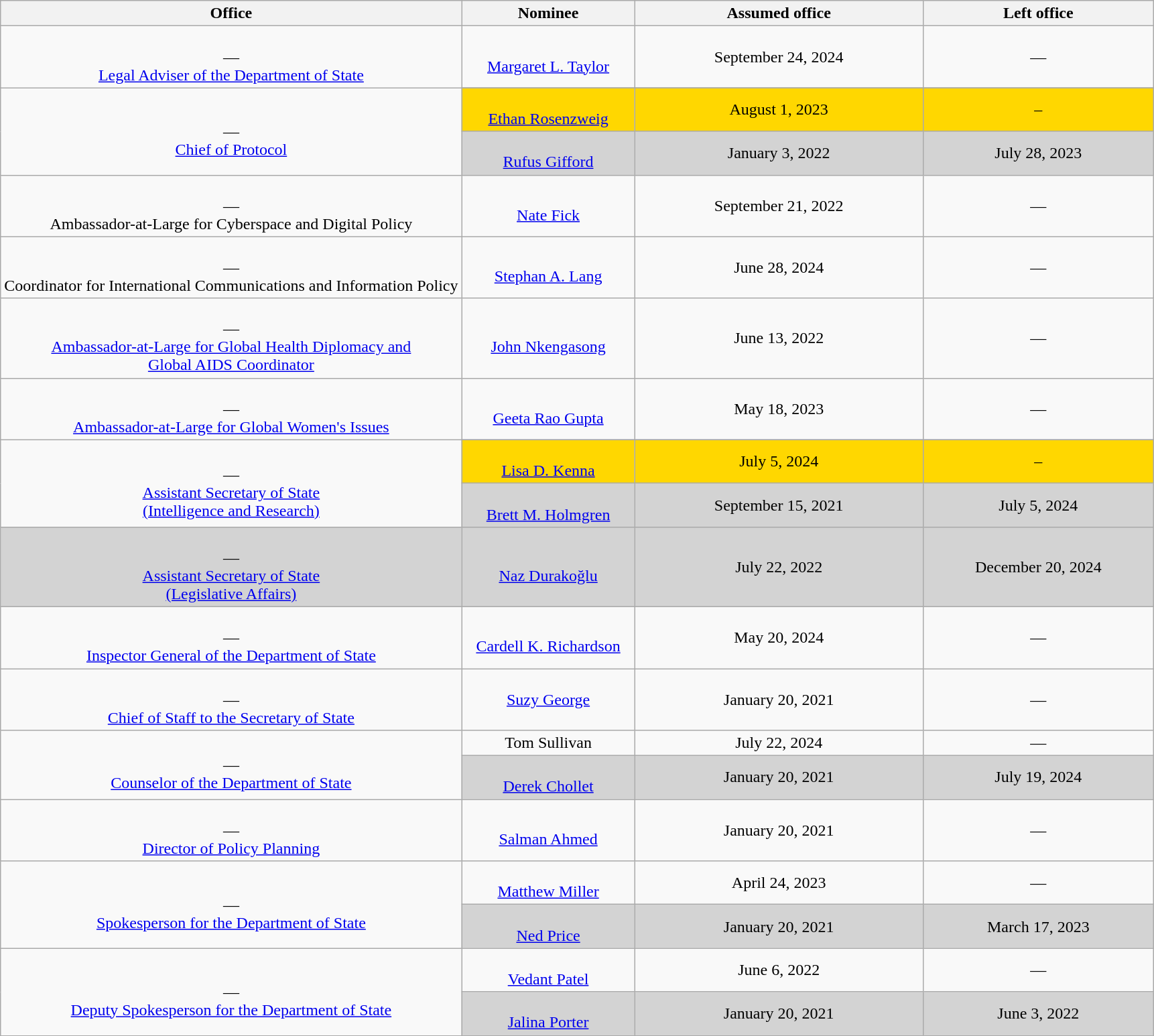<table class="wikitable sortable" style="text-align:center">
<tr>
<th style="width:40%;">Office</th>
<th style="width:15%;">Nominee</th>
<th style="width:25%;" data-sort-type="date">Assumed office</th>
<th style="width:20%;" data-sort-type="date">Left office</th>
</tr>
<tr>
<td><br>—<br><a href='#'>Legal Adviser of the Department of State</a></td>
<td><br><a href='#'>Margaret L. Taylor</a></td>
<td>September 24, 2024<br></td>
<td>—</td>
</tr>
<tr>
<td rowspan=3><br>—<br><a href='#'>Chief of Protocol</a></td>
</tr>
<tr style="background:gold;">
<td><br><a href='#'>Ethan Rosenzweig</a></td>
<td>August 1, 2023</td>
<td>–</td>
</tr>
<tr style="background:lightgray">
<td><br><a href='#'>Rufus Gifford</a></td>
<td>January 3, 2022<br></td>
<td>July 28, 2023</td>
</tr>
<tr>
<td><br>—<br>Ambassador-at-Large for Cyberspace and Digital Policy</td>
<td><br><a href='#'>Nate Fick</a></td>
<td>September 21, 2022<br></td>
<td>—</td>
</tr>
<tr>
<td><br>—<br>Coordinator for International Communications and Information Policy</td>
<td><br><a href='#'>Stephan A. Lang</a></td>
<td>June 28, 2024<br></td>
<td>—</td>
</tr>
<tr>
<td><br>—<br><a href='#'>Ambassador-at-Large for Global Health Diplomacy and<br>Global AIDS Coordinator</a></td>
<td><br><a href='#'>John Nkengasong</a></td>
<td>June 13, 2022<br></td>
<td>—</td>
</tr>
<tr>
<td><br>—<br><a href='#'>Ambassador-at-Large for Global Women's Issues</a></td>
<td><br><a href='#'>Geeta Rao Gupta</a></td>
<td>May 18, 2023<br></td>
<td>—</td>
</tr>
<tr>
<td rowspan=3><br>—<br><a href='#'>Assistant Secretary of State<br>(Intelligence and Research)</a></td>
</tr>
<tr style="background:gold;">
<td><br> <a href='#'>Lisa D. Kenna</a></td>
<td>July 5, 2024</td>
<td>–</td>
</tr>
<tr style="background:lightgray">
<td><br><a href='#'>Brett M. Holmgren</a></td>
<td>September 15, 2021<br></td>
<td>July 5, 2024</td>
</tr>
<tr style="background:lightgray">
<td><br>—<br><a href='#'>Assistant Secretary of State<br>(Legislative Affairs)</a></td>
<td><br><a href='#'>Naz Durakoğlu</a></td>
<td>July 22, 2022<br></td>
<td>December 20, 2024</td>
</tr>
<tr>
<td><br>—<br><a href='#'>Inspector General of the Department of State</a></td>
<td><br><a href='#'>Cardell K. Richardson</a></td>
<td>May 20, 2024<br></td>
<td>—</td>
</tr>
<tr>
<td><br>—<br><a href='#'>Chief of Staff to the Secretary of State</a></td>
<td><a href='#'>Suzy George</a></td>
<td>January 20, 2021</td>
<td>—</td>
</tr>
<tr>
<td rowspan="2"><br>—<br><a href='#'>Counselor of the Department of State</a></td>
<td>Tom Sullivan</td>
<td>July 22, 2024</td>
<td>—</td>
</tr>
<tr style="background:lightgray">
<td><br><a href='#'>Derek Chollet</a></td>
<td>January 20, 2021</td>
<td>July 19, 2024</td>
</tr>
<tr>
<td><br>—<br><a href='#'>Director of Policy Planning</a></td>
<td><br><a href='#'>Salman Ahmed</a></td>
<td>January 20, 2021</td>
<td>—</td>
</tr>
<tr>
<td rowspan=2><br>—<br><a href='#'>Spokesperson for the Department of State</a></td>
<td><br><a href='#'>Matthew Miller</a></td>
<td>April 24, 2023</td>
<td>—</td>
</tr>
<tr style="background:lightgray">
<td><br><a href='#'>Ned Price</a></td>
<td>January 20, 2021</td>
<td>March 17, 2023</td>
</tr>
<tr>
<td rowspan=2><br>—<br><a href='#'>Deputy Spokesperson for the Department of State</a></td>
<td><br><a href='#'>Vedant Patel</a></td>
<td>June 6, 2022</td>
<td>—</td>
</tr>
<tr style="background:lightgray">
<td><br><a href='#'>Jalina Porter</a></td>
<td>January 20, 2021</td>
<td>June 3, 2022</td>
</tr>
</table>
